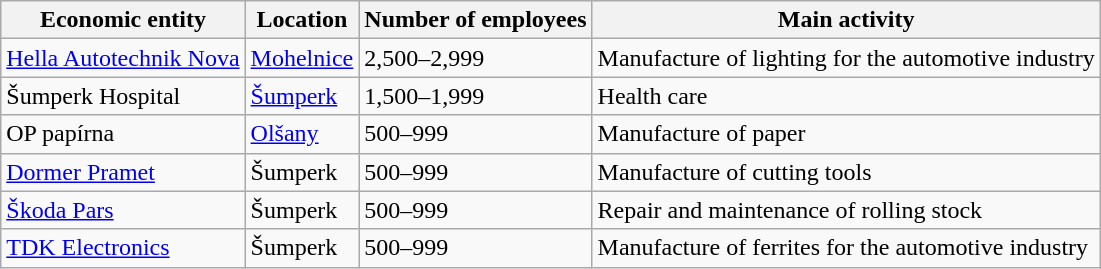<table class="wikitable sortable">
<tr>
<th>Economic entity</th>
<th>Location</th>
<th>Number of employees</th>
<th>Main activity</th>
</tr>
<tr>
<td><a href='#'>Hella Autotechnik Nova</a></td>
<td><a href='#'>Mohelnice</a></td>
<td>2,500–2,999</td>
<td>Manufacture of lighting for the automotive industry</td>
</tr>
<tr>
<td>Šumperk Hospital</td>
<td><a href='#'>Šumperk</a></td>
<td>1,500–1,999</td>
<td>Health care</td>
</tr>
<tr>
<td>OP papírna</td>
<td><a href='#'>Olšany</a></td>
<td>500–999</td>
<td>Manufacture of paper</td>
</tr>
<tr>
<td><a href='#'>Dormer Pramet</a></td>
<td>Šumperk</td>
<td>500–999</td>
<td>Manufacture of cutting tools</td>
</tr>
<tr>
<td><a href='#'>Škoda Pars</a></td>
<td>Šumperk</td>
<td>500–999</td>
<td>Repair and maintenance of rolling stock</td>
</tr>
<tr>
<td><a href='#'>TDK Electronics</a></td>
<td>Šumperk</td>
<td>500–999</td>
<td>Manufacture of ferrites for the automotive industry</td>
</tr>
</table>
